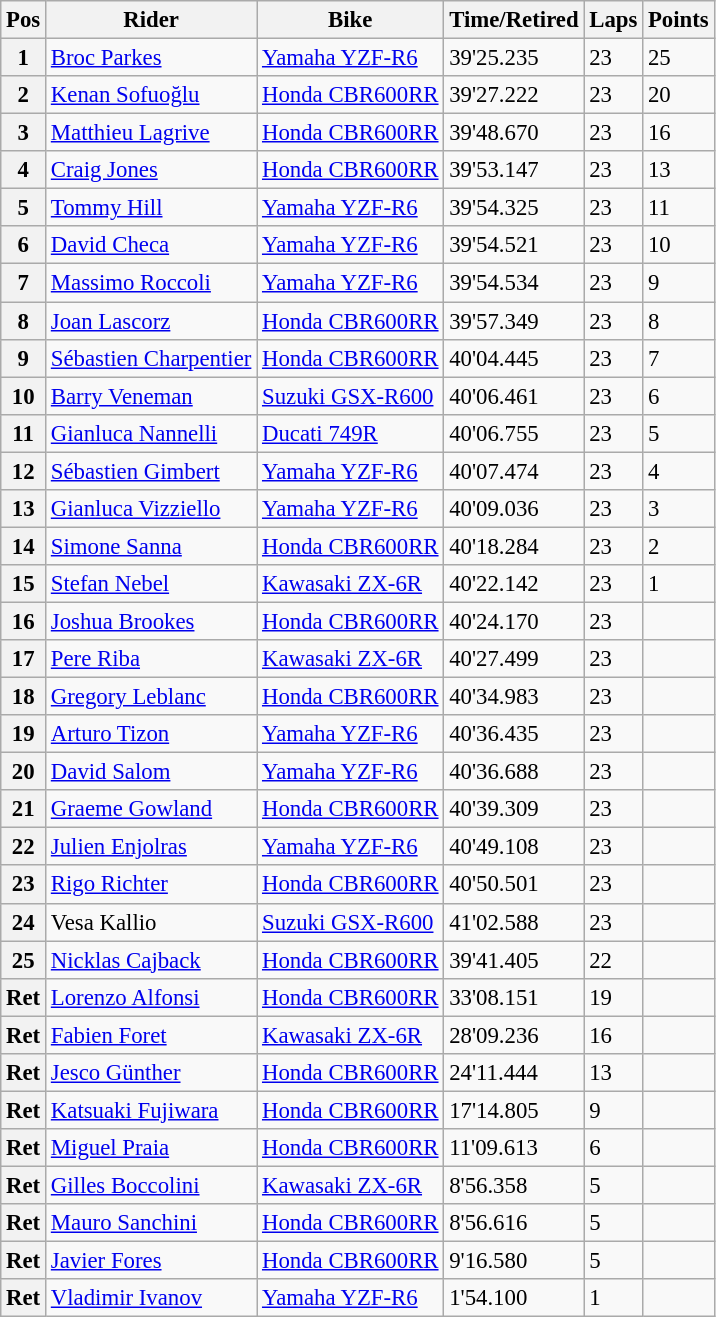<table class="wikitable" style="font-size: 95%;">
<tr>
<th>Pos</th>
<th>Rider</th>
<th>Bike</th>
<th>Time/Retired</th>
<th>Laps</th>
<th>Points</th>
</tr>
<tr>
<th>1</th>
<td><a href='#'>Broc Parkes</a></td>
<td><a href='#'>Yamaha YZF-R6</a></td>
<td>39'25.235</td>
<td>23</td>
<td>25</td>
</tr>
<tr>
<th>2</th>
<td><a href='#'>Kenan Sofuoğlu</a></td>
<td><a href='#'>Honda CBR600RR</a></td>
<td>39'27.222</td>
<td>23</td>
<td>20</td>
</tr>
<tr>
<th>3</th>
<td><a href='#'>Matthieu Lagrive</a></td>
<td><a href='#'>Honda CBR600RR</a></td>
<td>39'48.670</td>
<td>23</td>
<td>16</td>
</tr>
<tr>
<th>4</th>
<td><a href='#'>Craig Jones</a></td>
<td><a href='#'>Honda CBR600RR</a></td>
<td>39'53.147</td>
<td>23</td>
<td>13</td>
</tr>
<tr>
<th>5</th>
<td><a href='#'>Tommy Hill</a></td>
<td><a href='#'>Yamaha YZF-R6</a></td>
<td>39'54.325</td>
<td>23</td>
<td>11</td>
</tr>
<tr>
<th>6</th>
<td><a href='#'>David Checa</a></td>
<td><a href='#'>Yamaha YZF-R6</a></td>
<td>39'54.521</td>
<td>23</td>
<td>10</td>
</tr>
<tr>
<th>7</th>
<td><a href='#'>Massimo Roccoli</a></td>
<td><a href='#'>Yamaha YZF-R6</a></td>
<td>39'54.534</td>
<td>23</td>
<td>9</td>
</tr>
<tr>
<th>8</th>
<td><a href='#'>Joan Lascorz</a></td>
<td><a href='#'>Honda CBR600RR</a></td>
<td>39'57.349</td>
<td>23</td>
<td>8</td>
</tr>
<tr>
<th>9</th>
<td><a href='#'>Sébastien Charpentier</a></td>
<td><a href='#'>Honda CBR600RR</a></td>
<td>40'04.445</td>
<td>23</td>
<td>7</td>
</tr>
<tr>
<th>10</th>
<td><a href='#'>Barry Veneman</a></td>
<td><a href='#'>Suzuki GSX-R600</a></td>
<td>40'06.461</td>
<td>23</td>
<td>6</td>
</tr>
<tr>
<th>11</th>
<td><a href='#'>Gianluca Nannelli</a></td>
<td><a href='#'>Ducati 749R</a></td>
<td>40'06.755</td>
<td>23</td>
<td>5</td>
</tr>
<tr>
<th>12</th>
<td><a href='#'>Sébastien Gimbert</a></td>
<td><a href='#'>Yamaha YZF-R6</a></td>
<td>40'07.474</td>
<td>23</td>
<td>4</td>
</tr>
<tr>
<th>13</th>
<td><a href='#'>Gianluca Vizziello</a></td>
<td><a href='#'>Yamaha YZF-R6</a></td>
<td>40'09.036</td>
<td>23</td>
<td>3</td>
</tr>
<tr>
<th>14</th>
<td><a href='#'>Simone Sanna</a></td>
<td><a href='#'>Honda CBR600RR</a></td>
<td>40'18.284</td>
<td>23</td>
<td>2</td>
</tr>
<tr>
<th>15</th>
<td><a href='#'>Stefan Nebel</a></td>
<td><a href='#'>Kawasaki ZX-6R</a></td>
<td>40'22.142</td>
<td>23</td>
<td>1</td>
</tr>
<tr>
<th>16</th>
<td><a href='#'>Joshua Brookes</a></td>
<td><a href='#'>Honda CBR600RR</a></td>
<td>40'24.170</td>
<td>23</td>
<td></td>
</tr>
<tr>
<th>17</th>
<td><a href='#'>Pere Riba</a></td>
<td><a href='#'>Kawasaki ZX-6R</a></td>
<td>40'27.499</td>
<td>23</td>
<td></td>
</tr>
<tr>
<th>18</th>
<td><a href='#'>Gregory Leblanc</a></td>
<td><a href='#'>Honda CBR600RR</a></td>
<td>40'34.983</td>
<td>23</td>
<td></td>
</tr>
<tr>
<th>19</th>
<td><a href='#'>Arturo Tizon</a></td>
<td><a href='#'>Yamaha YZF-R6</a></td>
<td>40'36.435</td>
<td>23</td>
<td></td>
</tr>
<tr>
<th>20</th>
<td><a href='#'>David Salom</a></td>
<td><a href='#'>Yamaha YZF-R6</a></td>
<td>40'36.688</td>
<td>23</td>
<td></td>
</tr>
<tr>
<th>21</th>
<td><a href='#'>Graeme Gowland</a></td>
<td><a href='#'>Honda CBR600RR</a></td>
<td>40'39.309</td>
<td>23</td>
<td></td>
</tr>
<tr>
<th>22</th>
<td><a href='#'>Julien Enjolras</a></td>
<td><a href='#'>Yamaha YZF-R6</a></td>
<td>40'49.108</td>
<td>23</td>
<td></td>
</tr>
<tr>
<th>23</th>
<td><a href='#'>Rigo Richter</a></td>
<td><a href='#'>Honda CBR600RR</a></td>
<td>40'50.501</td>
<td>23</td>
<td></td>
</tr>
<tr>
<th>24</th>
<td>Vesa Kallio</td>
<td><a href='#'>Suzuki GSX-R600</a></td>
<td>41'02.588</td>
<td>23</td>
<td></td>
</tr>
<tr>
<th>25</th>
<td><a href='#'>Nicklas Cajback</a></td>
<td><a href='#'>Honda CBR600RR</a></td>
<td>39'41.405</td>
<td>22</td>
<td></td>
</tr>
<tr>
<th>Ret</th>
<td><a href='#'>Lorenzo Alfonsi</a></td>
<td><a href='#'>Honda CBR600RR</a></td>
<td>33'08.151</td>
<td>19</td>
<td></td>
</tr>
<tr>
<th>Ret</th>
<td><a href='#'>Fabien Foret</a></td>
<td><a href='#'>Kawasaki ZX-6R</a></td>
<td>28'09.236</td>
<td>16</td>
<td></td>
</tr>
<tr>
<th>Ret</th>
<td><a href='#'>Jesco Günther</a></td>
<td><a href='#'>Honda CBR600RR</a></td>
<td>24'11.444</td>
<td>13</td>
<td></td>
</tr>
<tr>
<th>Ret</th>
<td><a href='#'>Katsuaki Fujiwara</a></td>
<td><a href='#'>Honda CBR600RR</a></td>
<td>17'14.805</td>
<td>9</td>
<td></td>
</tr>
<tr>
<th>Ret</th>
<td><a href='#'>Miguel Praia</a></td>
<td><a href='#'>Honda CBR600RR</a></td>
<td>11'09.613</td>
<td>6</td>
<td></td>
</tr>
<tr>
<th>Ret</th>
<td><a href='#'>Gilles Boccolini</a></td>
<td><a href='#'>Kawasaki ZX-6R</a></td>
<td>8'56.358</td>
<td>5</td>
<td></td>
</tr>
<tr>
<th>Ret</th>
<td><a href='#'>Mauro Sanchini</a></td>
<td><a href='#'>Honda CBR600RR</a></td>
<td>8'56.616</td>
<td>5</td>
<td></td>
</tr>
<tr>
<th>Ret</th>
<td><a href='#'>Javier Fores</a></td>
<td><a href='#'>Honda CBR600RR</a></td>
<td>9'16.580</td>
<td>5</td>
<td></td>
</tr>
<tr>
<th>Ret</th>
<td><a href='#'>Vladimir Ivanov</a></td>
<td><a href='#'>Yamaha YZF-R6</a></td>
<td>1'54.100</td>
<td>1</td>
<td></td>
</tr>
</table>
